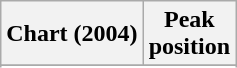<table class="wikitable sortable plainrowheaders">
<tr>
<th scope=col>Chart (2004)</th>
<th scope=col>Peak<br>position</th>
</tr>
<tr>
</tr>
<tr>
</tr>
</table>
